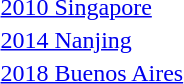<table>
<tr>
<td><a href='#'>2010 Singapore</a><br></td>
<td></td>
<td></td>
<td></td>
</tr>
<tr>
<td><a href='#'>2014 Nanjing</a><br></td>
<td></td>
<td></td>
<td></td>
</tr>
<tr>
<td><a href='#'>2018 Buenos Aires</a><br></td>
<td></td>
<td></td>
<td></td>
</tr>
</table>
